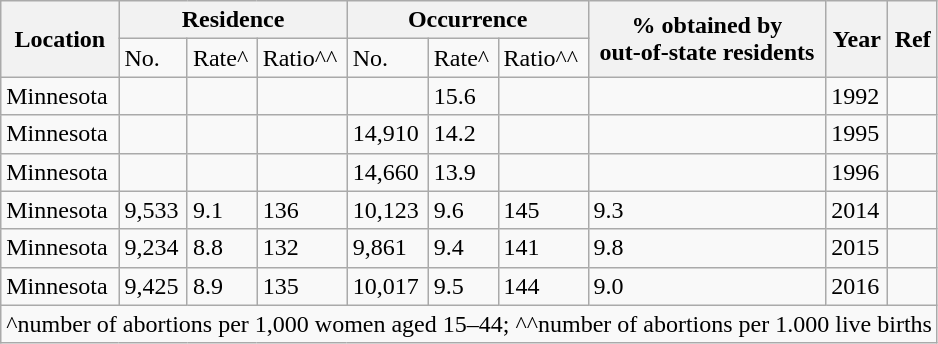<table class="wikitable">
<tr>
<th rowspan="2">Location</th>
<th colspan="3">Residence</th>
<th colspan="3">Occurrence</th>
<th rowspan="2">% obtained by<br>out-of-state residents</th>
<th rowspan="2">Year</th>
<th rowspan="2">Ref</th>
</tr>
<tr>
<td>No.</td>
<td>Rate^</td>
<td>Ratio^^</td>
<td>No.</td>
<td>Rate^</td>
<td>Ratio^^</td>
</tr>
<tr>
<td>Minnesota</td>
<td></td>
<td></td>
<td></td>
<td></td>
<td>15.6</td>
<td></td>
<td></td>
<td>1992</td>
<td></td>
</tr>
<tr>
<td>Minnesota</td>
<td></td>
<td></td>
<td></td>
<td>14,910</td>
<td>14.2</td>
<td></td>
<td></td>
<td>1995</td>
<td></td>
</tr>
<tr>
<td>Minnesota</td>
<td></td>
<td></td>
<td></td>
<td>14,660</td>
<td>13.9</td>
<td></td>
<td></td>
<td>1996</td>
<td></td>
</tr>
<tr>
<td>Minnesota</td>
<td>9,533</td>
<td>9.1</td>
<td>136</td>
<td>10,123</td>
<td>9.6</td>
<td>145</td>
<td>9.3</td>
<td>2014</td>
<td></td>
</tr>
<tr>
<td>Minnesota</td>
<td>9,234</td>
<td>8.8</td>
<td>132</td>
<td>9,861</td>
<td>9.4</td>
<td>141</td>
<td>9.8</td>
<td>2015</td>
<td></td>
</tr>
<tr>
<td>Minnesota</td>
<td>9,425</td>
<td>8.9</td>
<td>135</td>
<td>10,017</td>
<td>9.5</td>
<td>144</td>
<td>9.0</td>
<td>2016</td>
<td></td>
</tr>
<tr>
<td colspan="10">^number of abortions per 1,000 women aged 15–44; ^^number of abortions per 1.000 live births</td>
</tr>
</table>
